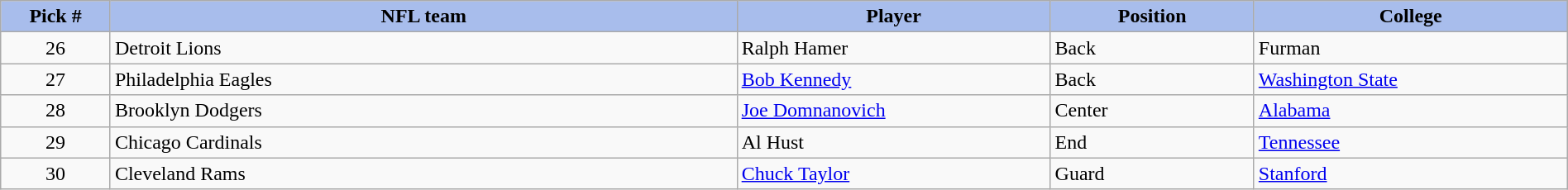<table class="wikitable sortable sortable" style="width: 100%">
<tr>
<th style="background:#A8BDEC;" width=7%>Pick #</th>
<th width=40% style="background:#A8BDEC;">NFL team</th>
<th width=20% style="background:#A8BDEC;">Player</th>
<th width=13% style="background:#A8BDEC;">Position</th>
<th style="background:#A8BDEC;">College</th>
</tr>
<tr>
<td align=center>26</td>
<td>Detroit Lions</td>
<td>Ralph Hamer</td>
<td>Back</td>
<td>Furman</td>
</tr>
<tr>
<td align=center>27</td>
<td>Philadelphia Eagles</td>
<td><a href='#'>Bob Kennedy</a></td>
<td>Back</td>
<td><a href='#'>Washington State</a></td>
</tr>
<tr>
<td align=center>28</td>
<td>Brooklyn Dodgers</td>
<td><a href='#'>Joe Domnanovich</a></td>
<td>Center</td>
<td><a href='#'>Alabama</a></td>
</tr>
<tr>
<td align=center>29</td>
<td>Chicago Cardinals</td>
<td>Al Hust</td>
<td>End</td>
<td><a href='#'>Tennessee</a></td>
</tr>
<tr>
<td align=center>30</td>
<td>Cleveland Rams</td>
<td><a href='#'>Chuck Taylor</a></td>
<td>Guard</td>
<td><a href='#'>Stanford</a></td>
</tr>
</table>
